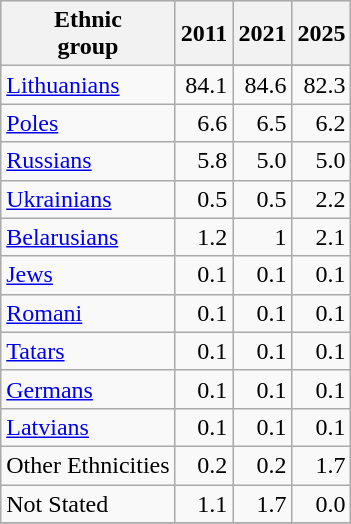<table class="wikitable sortable">
<tr bgcolor="#e0e0e0">
<th rowspan="2">Ethnic<br>group</th>
<th colspan="1">2011</th>
<th colspan="1">2021</th>
<th colspan="1">2025</th>
</tr>
<tr bgcolor="#e0e0e0">
</tr>
<tr>
<td><a href='#'>Lithuanians</a></td>
<td align="right">84.1</td>
<td align="right">84.6</td>
<td align="right">82.3</td>
</tr>
<tr>
<td><a href='#'>Poles</a></td>
<td align="right">6.6</td>
<td align="right">6.5</td>
<td align="right">6.2</td>
</tr>
<tr>
<td><a href='#'>Russians</a></td>
<td align="right">5.8</td>
<td align="right">5.0</td>
<td align="right">5.0</td>
</tr>
<tr>
<td><a href='#'>Ukrainians</a></td>
<td align="right">0.5</td>
<td align="right">0.5</td>
<td align="right">2.2</td>
</tr>
<tr>
<td><a href='#'>Belarusians</a></td>
<td align="right">1.2</td>
<td align="right">1</td>
<td align="right">2.1</td>
</tr>
<tr>
<td><a href='#'>Jews</a></td>
<td align="right">0.1</td>
<td align="right">0.1</td>
<td align="right">0.1</td>
</tr>
<tr>
<td><a href='#'>Romani</a></td>
<td align="right">0.1</td>
<td align="right">0.1</td>
<td align="right">0.1</td>
</tr>
<tr>
<td><a href='#'>Tatars</a></td>
<td align="right">0.1</td>
<td align="right">0.1</td>
<td align="right">0.1</td>
</tr>
<tr>
<td><a href='#'>Germans</a></td>
<td align="right">0.1</td>
<td align="right">0.1</td>
<td align="right">0.1</td>
</tr>
<tr>
<td><a href='#'>Latvians</a></td>
<td align="right">0.1</td>
<td align="right">0.1</td>
<td align="right">0.1</td>
</tr>
<tr>
<td>Other Ethnicities</td>
<td align="right">0.2</td>
<td align="right">0.2</td>
<td align="right">1.7</td>
</tr>
<tr>
<td>Not Stated</td>
<td align="right">1.1</td>
<td align="right">1.7</td>
<td align="right">0.0</td>
</tr>
<tr>
</tr>
</table>
